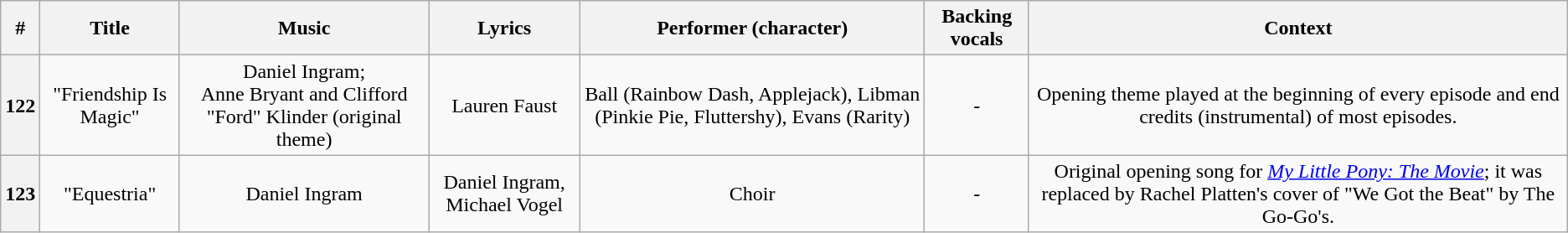<table class="wikitable sortable" style="text-align: center">
<tr>
<th>#</th>
<th><strong>Title</strong></th>
<th>Music</th>
<th>Lyrics</th>
<th><strong>Performer (character)</strong></th>
<th><strong>Backing vocals</strong></th>
<th>Context</th>
</tr>
<tr>
<th>122</th>
<td>"Friendship Is Magic"</td>
<td>Daniel Ingram;<br>Anne Bryant and Clifford "Ford" Klinder (original theme)</td>
<td>Lauren Faust</td>
<td>Ball (Rainbow Dash, Applejack), Libman (Pinkie Pie, Fluttershy), Evans (Rarity)</td>
<td>-</td>
<td>Opening theme played at the beginning of every episode and end credits (instrumental) of most episodes.</td>
</tr>
<tr>
<th>123</th>
<td>"Equestria"</td>
<td>Daniel Ingram</td>
<td>Daniel Ingram, Michael Vogel</td>
<td>Choir</td>
<td>-</td>
<td>Original opening song for <em><a href='#'>My Little Pony: The Movie</a></em>; it was replaced by Rachel Platten's cover of "We Got the Beat" by The Go-Go's.</td>
</tr>
</table>
